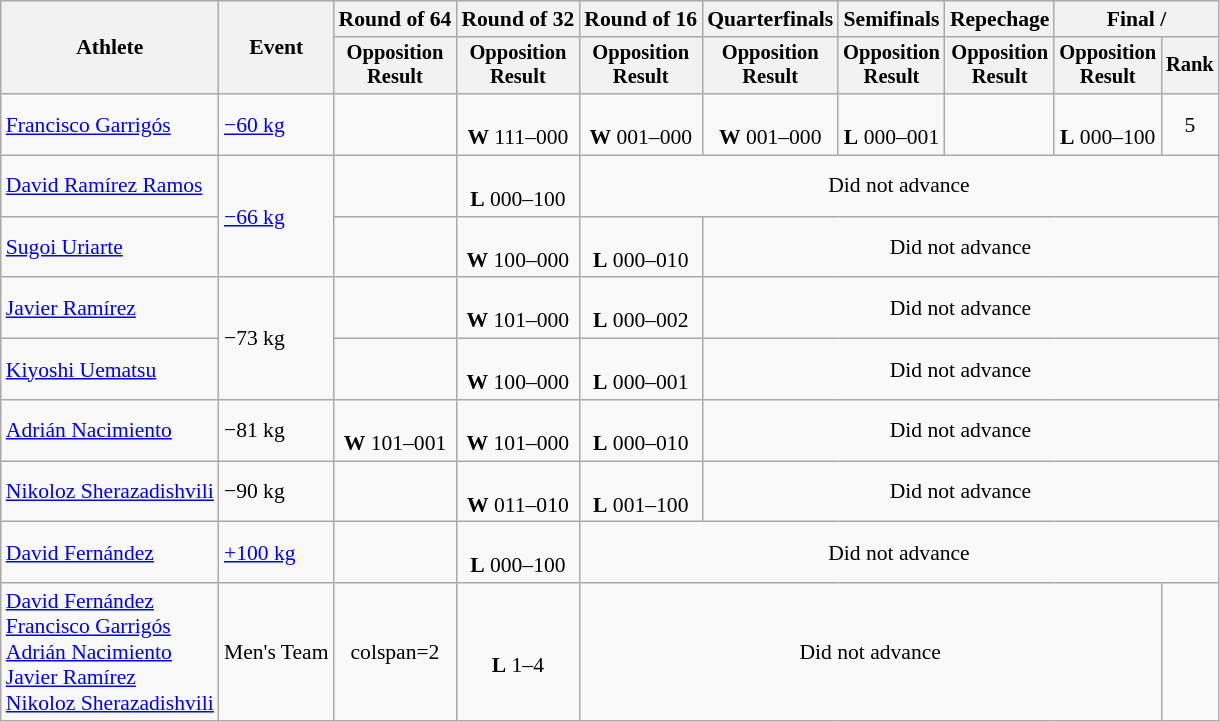<table class="wikitable" style="font-size:90%">
<tr>
<th rowspan="2">Athlete</th>
<th rowspan="2">Event</th>
<th>Round of 64</th>
<th>Round of 32</th>
<th>Round of 16</th>
<th>Quarterfinals</th>
<th>Semifinals</th>
<th>Repechage</th>
<th colspan=2>Final / </th>
</tr>
<tr style="font-size:95%">
<th>Opposition<br>Result</th>
<th>Opposition<br>Result</th>
<th>Opposition<br>Result</th>
<th>Opposition<br>Result</th>
<th>Opposition<br>Result</th>
<th>Opposition<br>Result</th>
<th>Opposition<br>Result</th>
<th>Rank</th>
</tr>
<tr align=center>
<td align=left><a href='#'>Francisco Garrigós</a></td>
<td align=left><a href='#'>−60 kg</a></td>
<td></td>
<td><br><strong>W</strong> 111–000</td>
<td><br><strong>W</strong> 001–000</td>
<td><br><strong>W</strong> 001–000</td>
<td><br><strong>L</strong> 000–001</td>
<td></td>
<td><br><strong>L</strong> 000–100</td>
<td>5</td>
</tr>
<tr align=center>
<td align=left><a href='#'>David Ramírez Ramos</a></td>
<td align=left rowspan=2><a href='#'>−66 kg</a></td>
<td></td>
<td><br><strong>L</strong> 000–100</td>
<td colspan=6>Did not advance</td>
</tr>
<tr align=center>
<td align=left><a href='#'>Sugoi Uriarte</a></td>
<td></td>
<td><br><strong>W</strong> 100–000</td>
<td><br><strong>L</strong> 000–010</td>
<td colspan=5>Did not advance</td>
</tr>
<tr align=center>
<td align=left><a href='#'>Javier Ramírez</a></td>
<td align=left rowspan=2>−73 kg</td>
<td></td>
<td><br><strong>W</strong> 101–000</td>
<td><br><strong>L</strong> 000–002</td>
<td colspan=5>Did not advance</td>
</tr>
<tr align=center>
<td align=left><a href='#'>Kiyoshi Uematsu</a></td>
<td></td>
<td><br><strong>W</strong> 100–000</td>
<td><br><strong>L</strong> 000–001</td>
<td colspan=5>Did not advance</td>
</tr>
<tr align=center>
<td align=left><a href='#'>Adrián Nacimiento</a></td>
<td align=left>−81 kg</td>
<td><br><strong>W</strong> 101–001</td>
<td><br><strong>W</strong> 101–000</td>
<td><br><strong>L</strong> 000–010</td>
<td colspan=5>Did not advance</td>
</tr>
<tr align=center>
<td align=left><a href='#'>Nikoloz Sherazadishvili</a></td>
<td align=left>−90 kg</td>
<td></td>
<td><br><strong>W</strong> 011–010</td>
<td><br><strong>L</strong> 001–100</td>
<td colspan=5>Did not advance</td>
</tr>
<tr align=center>
<td align=left><a href='#'>David Fernández</a></td>
<td align=left><a href='#'>+100 kg</a></td>
<td></td>
<td><br><strong>L</strong> 000–100</td>
<td colspan=6>Did not advance</td>
</tr>
<tr align=center>
<td align=left><a href='#'>David Fernández</a><br><a href='#'>Francisco Garrigós</a><br><a href='#'>Adrián Nacimiento</a><br><a href='#'>Javier Ramírez</a><br><a href='#'>Nikoloz Sherazadishvili</a></td>
<td align=left>Men's Team</td>
<td>colspan=2 </td>
<td><br><strong>L</strong> 1–4</td>
<td colspan=5>Did not advance</td>
</tr>
</table>
